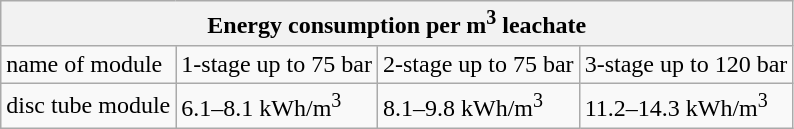<table class="wikitable">
<tr>
<th colspan="4">Energy consumption per m<sup>3</sup> leachate</th>
</tr>
<tr>
<td>name of module</td>
<td>1-stage up to 75 bar</td>
<td>2-stage up to 75 bar</td>
<td>3-stage up to 120 bar</td>
</tr>
<tr>
<td>disc tube module</td>
<td>6.1–8.1 kWh/m<sup>3</sup></td>
<td>8.1–9.8 kWh/m<sup>3</sup></td>
<td>11.2–14.3 kWh/m<sup>3</sup></td>
</tr>
</table>
